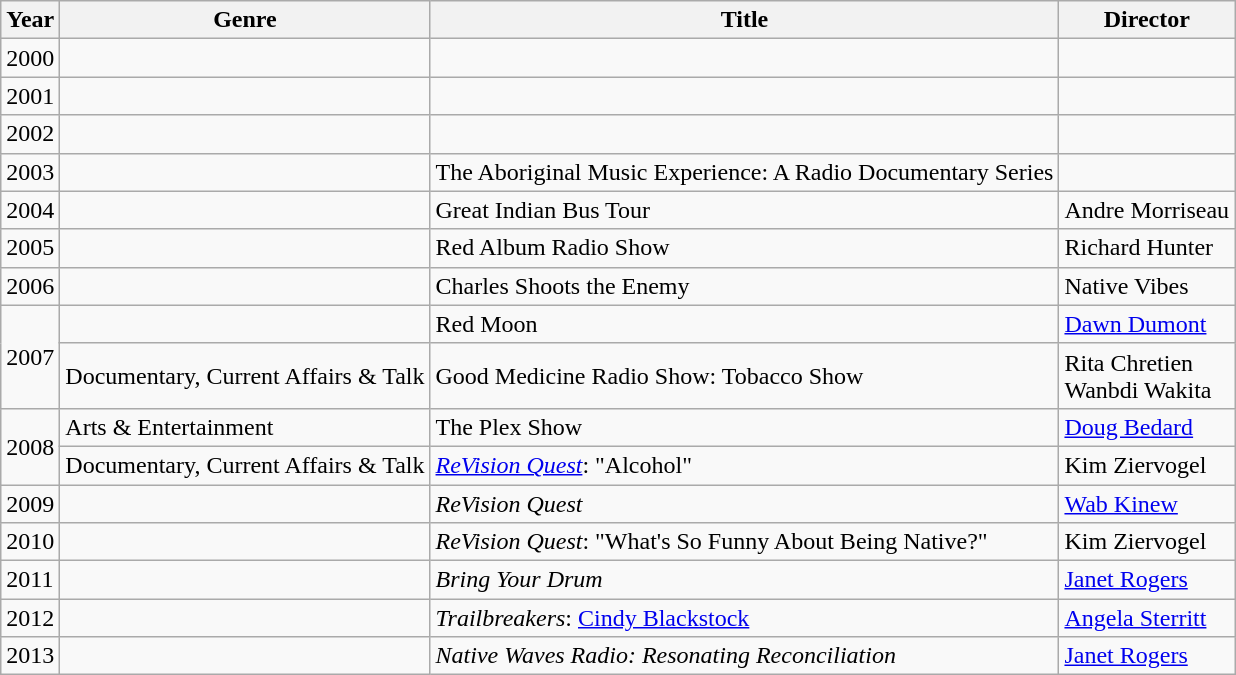<table class="wikitable">
<tr>
<th>Year</th>
<th>Genre</th>
<th>Title</th>
<th>Director</th>
</tr>
<tr>
<td>2000</td>
<td></td>
<td></td>
<td></td>
</tr>
<tr>
<td>2001</td>
<td></td>
<td></td>
<td></td>
</tr>
<tr>
<td>2002</td>
<td></td>
<td></td>
<td></td>
</tr>
<tr>
<td>2003</td>
<td></td>
<td>The Aboriginal Music Experience: A Radio Documentary Series</td>
<td></td>
</tr>
<tr>
<td>2004</td>
<td></td>
<td>Great Indian Bus Tour</td>
<td>Andre Morriseau</td>
</tr>
<tr>
<td>2005</td>
<td></td>
<td>Red Album Radio Show</td>
<td>Richard Hunter</td>
</tr>
<tr>
<td>2006</td>
<td></td>
<td>Charles Shoots the Enemy</td>
<td>Native Vibes</td>
</tr>
<tr>
<td rowspan="2">2007</td>
<td></td>
<td>Red Moon</td>
<td><a href='#'>Dawn Dumont</a></td>
</tr>
<tr>
<td>Documentary, Current Affairs & Talk</td>
<td>Good Medicine Radio Show: Tobacco Show</td>
<td>Rita Chretien<br>Wanbdi Wakita</td>
</tr>
<tr>
<td rowspan="2">2008</td>
<td>Arts & Entertainment</td>
<td>The Plex Show</td>
<td><a href='#'>Doug Bedard</a></td>
</tr>
<tr>
<td>Documentary, Current Affairs & Talk</td>
<td><em><a href='#'>ReVision Quest</a></em>: "Alcohol"</td>
<td>Kim Ziervogel</td>
</tr>
<tr>
<td>2009</td>
<td></td>
<td><em>ReVision Quest</em></td>
<td><a href='#'>Wab Kinew</a></td>
</tr>
<tr>
<td>2010</td>
<td></td>
<td><em>ReVision Quest</em>: "What's So Funny About Being Native?"</td>
<td>Kim Ziervogel</td>
</tr>
<tr>
<td>2011</td>
<td></td>
<td><em>Bring Your Drum</em></td>
<td><a href='#'>Janet Rogers</a></td>
</tr>
<tr>
<td>2012</td>
<td></td>
<td><em>Trailbreakers</em>: <a href='#'>Cindy Blackstock</a></td>
<td><a href='#'>Angela Sterritt</a></td>
</tr>
<tr>
<td>2013</td>
<td></td>
<td><em>Native Waves Radio: Resonating Reconciliation</em></td>
<td><a href='#'>Janet Rogers</a></td>
</tr>
</table>
